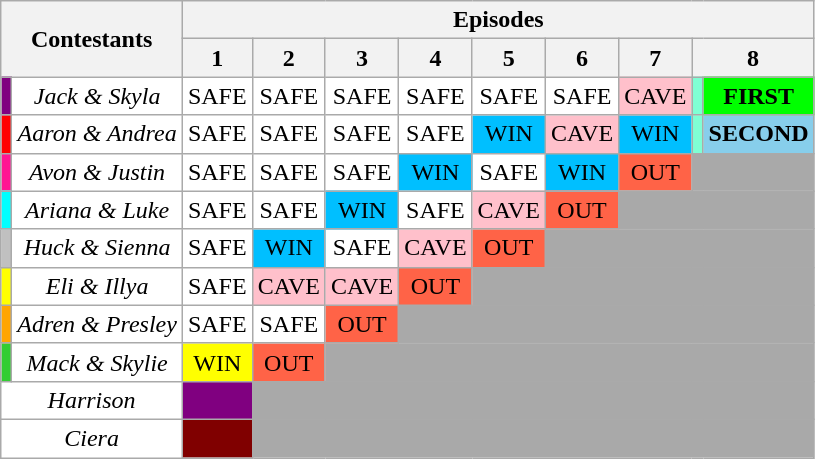<table class="wikitable" style="text-align:center; background:white">
<tr>
<th colspan=2 rowspan=2>Contestants</th>
<th colspan=13>Episodes</th>
</tr>
<tr>
<th>1</th>
<th>2</th>
<th>3</th>
<th>4</th>
<th>5</th>
<th>6</th>
<th>7</th>
<th colspan=2>8</th>
</tr>
<tr>
<td style="background:purple"></td>
<td nowrap><em>Jack & Skyla</em></td>
<td>SAFE</td>
<td>SAFE</td>
<td>SAFE</td>
<td>SAFE</td>
<td>SAFE</td>
<td>SAFE</td>
<td style="background:pink">CAVE</td>
<td bgcolor="aquamarine"></td>
<td style="background:lime;"><strong>FIRST</strong></td>
</tr>
<tr>
<td style="background:red"></td>
<td nowrap><em>Aaron & Andrea</em></td>
<td>SAFE</td>
<td>SAFE</td>
<td>SAFE</td>
<td>SAFE</td>
<td bgcolor="deepskyblue">WIN</td>
<td style="background:pink">CAVE</td>
<td bgcolor="deepskyblue">WIN</td>
<td bgcolor="aquamarine"></td>
<td style="background:skyblue;"><strong>SECOND</strong></td>
</tr>
<tr>
<td style="background:deeppink"></td>
<td nowrap><em>Avon & Justin</em></td>
<td>SAFE</td>
<td>SAFE</td>
<td>SAFE</td>
<td bgcolor="deepskyblue">WIN</td>
<td>SAFE</td>
<td bgcolor="deepskyblue">WIN</td>
<td style="background:tomato;">OUT</td>
<td bgcolor="darkgray" colspan=2></td>
</tr>
<tr>
<td style="background:cyan"></td>
<td nowrap><em>Ariana & Luke</em></td>
<td>SAFE</td>
<td>SAFE</td>
<td bgcolor="deepskyblue">WIN</td>
<td>SAFE</td>
<td style="background:pink">CAVE</td>
<td style="background:tomato;">OUT</td>
<td bgcolor="darkgray" colspan=3></td>
</tr>
<tr>
<td style="background:silver"></td>
<td nowrap><em>Huck & Sienna</em></td>
<td>SAFE</td>
<td bgcolor="deepskyblue">WIN</td>
<td>SAFE</td>
<td style="background:pink">CAVE</td>
<td style="background:tomato;">OUT</td>
<td bgcolor="darkgray" colspan=4></td>
</tr>
<tr>
<td style="background:yellow"></td>
<td nowrap><em>Eli & Illya</em></td>
<td>SAFE</td>
<td style="background:pink">CAVE</td>
<td style="background:pink">CAVE</td>
<td style="background:tomato;">OUT</td>
<td bgcolor="darkgray" colspan=5></td>
</tr>
<tr>
<td style="background:orange"></td>
<td nowrap><em>Adren & Presley</em></td>
<td>SAFE</td>
<td>SAFE</td>
<td style="background:tomato;">OUT</td>
<td bgcolor="darkgray" colspan=6></td>
</tr>
<tr>
<td style="background:limegreen"></td>
<td nowrap><em>Mack & Skylie</em></td>
<td bgcolor="yellow">WIN</td>
<td style="background:tomato;">OUT</td>
<td bgcolor="darkgray" colspan=7></td>
</tr>
<tr>
<td colspan="2"><em>Harrison</em></td>
<td bgcolor="purple"></td>
<td bgcolor="darkgray" colspan=8></td>
</tr>
<tr>
<td colspan="2"><em>Ciera</em></td>
<td bgcolor="maroon"></td>
<td bgcolor="darkgray" colspan=8></td>
</tr>
</table>
